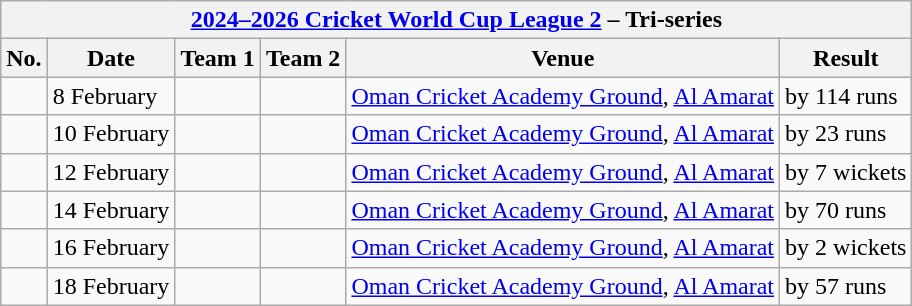<table class="wikitable">
<tr>
<th colspan="6"><a href='#'>2024–2026 Cricket World Cup League 2</a> – Tri-series</th>
</tr>
<tr>
<th>No.</th>
<th>Date</th>
<th>Team 1</th>
<th>Team 2</th>
<th>Venue</th>
<th>Result</th>
</tr>
<tr>
<td></td>
<td>8 February</td>
<td></td>
<td></td>
<td><a href='#'>Oman Cricket Academy Ground</a>, <a href='#'>Al Amarat</a></td>
<td> by 114 runs</td>
</tr>
<tr>
<td></td>
<td>10 February</td>
<td></td>
<td></td>
<td><a href='#'>Oman Cricket Academy Ground</a>, <a href='#'>Al Amarat</a></td>
<td> by 23 runs</td>
</tr>
<tr>
<td></td>
<td>12 February</td>
<td></td>
<td></td>
<td><a href='#'>Oman Cricket Academy Ground</a>, <a href='#'>Al Amarat</a></td>
<td> by 7 wickets</td>
</tr>
<tr>
<td></td>
<td>14 February</td>
<td></td>
<td></td>
<td><a href='#'>Oman Cricket Academy Ground</a>, <a href='#'>Al Amarat</a></td>
<td> by 70 runs</td>
</tr>
<tr>
<td></td>
<td>16 February</td>
<td></td>
<td></td>
<td><a href='#'>Oman Cricket Academy Ground</a>, <a href='#'>Al Amarat</a></td>
<td> by 2 wickets</td>
</tr>
<tr>
<td></td>
<td>18 February</td>
<td></td>
<td></td>
<td><a href='#'>Oman Cricket Academy Ground</a>, <a href='#'>Al Amarat</a></td>
<td> by 57 runs</td>
</tr>
</table>
